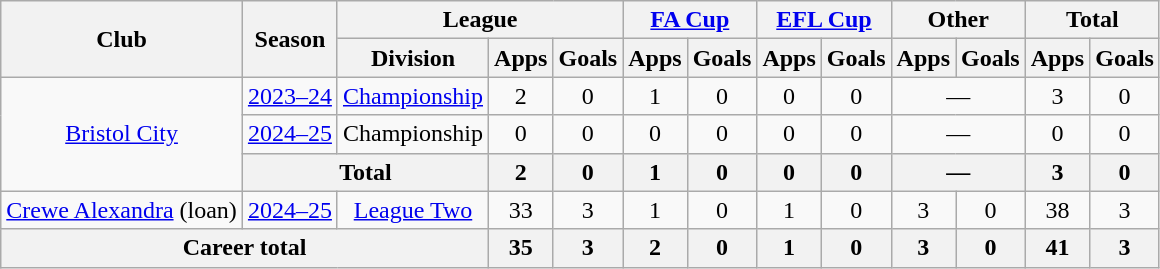<table class="wikitable" style="text-align: center">
<tr>
<th rowspan="2">Club</th>
<th rowspan="2">Season</th>
<th colspan="3">League</th>
<th colspan="2"><a href='#'>FA Cup</a></th>
<th colspan="2"><a href='#'>EFL Cup</a></th>
<th colspan="2">Other</th>
<th colspan="2">Total</th>
</tr>
<tr>
<th>Division</th>
<th>Apps</th>
<th>Goals</th>
<th>Apps</th>
<th>Goals</th>
<th>Apps</th>
<th>Goals</th>
<th>Apps</th>
<th>Goals</th>
<th>Apps</th>
<th>Goals</th>
</tr>
<tr>
<td rowspan="3"><a href='#'>Bristol City</a></td>
<td><a href='#'>2023–24</a></td>
<td><a href='#'>Championship</a></td>
<td>2</td>
<td>0</td>
<td>1</td>
<td>0</td>
<td>0</td>
<td>0</td>
<td colspan="2">—</td>
<td>3</td>
<td>0</td>
</tr>
<tr>
<td><a href='#'>2024–25</a></td>
<td>Championship</td>
<td>0</td>
<td>0</td>
<td>0</td>
<td>0</td>
<td>0</td>
<td>0</td>
<td colspan="2">—</td>
<td>0</td>
<td>0</td>
</tr>
<tr>
<th colspan="2">Total</th>
<th>2</th>
<th>0</th>
<th>1</th>
<th>0</th>
<th>0</th>
<th>0</th>
<th colspan="2">—</th>
<th>3</th>
<th>0</th>
</tr>
<tr>
<td><a href='#'>Crewe Alexandra</a> (loan)</td>
<td><a href='#'>2024–25</a></td>
<td><a href='#'>League Two</a></td>
<td>33</td>
<td>3</td>
<td>1</td>
<td>0</td>
<td>1</td>
<td>0</td>
<td>3</td>
<td>0</td>
<td>38</td>
<td>3</td>
</tr>
<tr>
<th colspan="3">Career total</th>
<th>35</th>
<th>3</th>
<th>2</th>
<th>0</th>
<th>1</th>
<th>0</th>
<th>3</th>
<th>0</th>
<th>41</th>
<th>3</th>
</tr>
</table>
